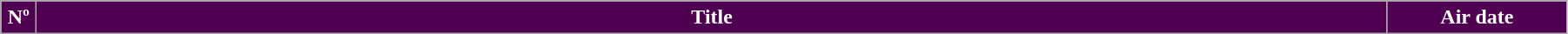<table class=wikitable style="width:95%; background:#FFFFFF">
<tr style="color:#FFFFFF">
<th style="background:#500050; width:20px">Nº</th>
<th style="background:#500050">Title</th>
<th style="background:#500050; width:130px">Air date<br>











</th>
</tr>
</table>
